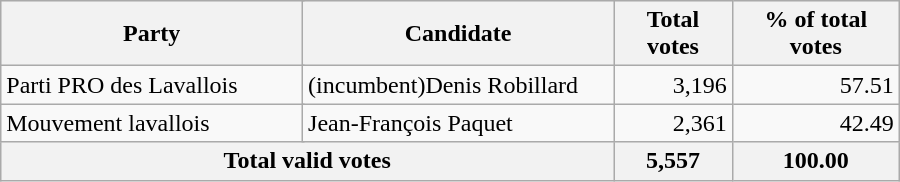<table style="width:600px;" class="wikitable">
<tr style="background-color:#E9E9E9">
<th colspan="2" style="width: 200px">Party</th>
<th colspan="1" style="width: 200px">Candidate</th>
<th align="right">Total votes</th>
<th align="right">% of total votes</th>
</tr>
<tr>
<td colspan="2" align="left">Parti PRO des Lavallois</td>
<td align="left">(incumbent)Denis Robillard</td>
<td align="right">3,196</td>
<td align="right">57.51</td>
</tr>
<tr>
<td colspan="2" align="left">Mouvement lavallois</td>
<td align="left">Jean-François Paquet</td>
<td align="right">2,361</td>
<td align="right">42.49</td>
</tr>
<tr bgcolor="#EEEEEE">
<th colspan="3"  align="left">Total valid votes</th>
<th align="right">5,557</th>
<th align="right">100.00</th>
</tr>
</table>
